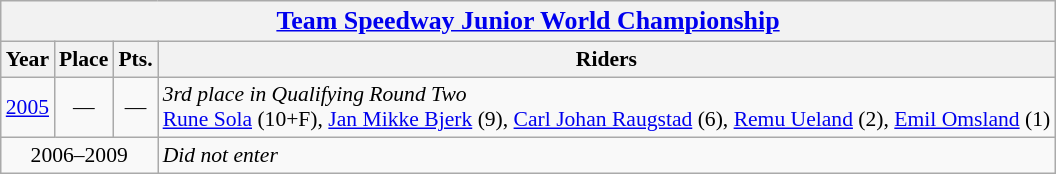<table class=wikitable style="font-size: 90%;">
<tr>
<th colspan=4><big><a href='#'>Team Speedway Junior World Championship</a></big></th>
</tr>
<tr>
<th>Year</th>
<th>Place</th>
<th>Pts.</th>
<th>Riders</th>
</tr>
<tr align=center >
<td><a href='#'>2005</a></td>
<td>—</td>
<td>—</td>
<td align=left><em>3rd place in Qualifying Round Two</em> <br> <a href='#'>Rune Sola</a> (10+F), <a href='#'>Jan Mikke Bjerk</a> (9), <a href='#'>Carl Johan Raugstad</a> (6), <a href='#'>Remu Ueland</a> (2), <a href='#'>Emil Omsland</a> (1)</td>
</tr>
<tr align=center >
<td colspan=3>2006–2009</td>
<td align=left><em>Did not enter</em></td>
</tr>
</table>
